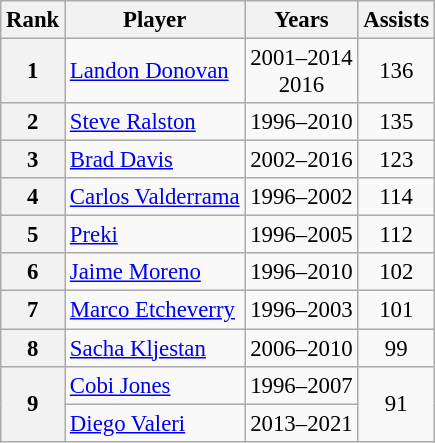<table class="wikitable" style="font-size:95%;">
<tr>
<th>Rank</th>
<th>Player</th>
<th align=center>Years</th>
<th>Assists</th>
</tr>
<tr>
<th align=center>1</th>
<td> <a href='#'>Landon Donovan</a></td>
<td align=center>2001–2014<br>2016</td>
<td align=center>136</td>
</tr>
<tr>
<th align=center>2</th>
<td> <a href='#'>Steve Ralston</a></td>
<td align=center>1996–2010</td>
<td align=center>135</td>
</tr>
<tr>
<th align=center>3</th>
<td> <a href='#'>Brad Davis</a></td>
<td align=center>2002–2016</td>
<td align=center>123</td>
</tr>
<tr>
<th align=center>4</th>
<td> <a href='#'>Carlos Valderrama</a></td>
<td align=center>1996–2002</td>
<td align=center>114</td>
</tr>
<tr>
<th align=center>5</th>
<td> <a href='#'>Preki</a></td>
<td align=center>1996–2005</td>
<td align=center>112</td>
</tr>
<tr>
<th align=center>6</th>
<td> <a href='#'>Jaime Moreno</a></td>
<td align=center>1996–2010</td>
<td align=center>102</td>
</tr>
<tr>
<th align=center>7</th>
<td> <a href='#'>Marco Etcheverry</a></td>
<td align=center>1996–2003</td>
<td align=center>101</td>
</tr>
<tr>
<th align=center>8</th>
<td> <a href='#'>Sacha Kljestan</a></td>
<td align=center>2006–2010<br></td>
<td align=center>99</td>
</tr>
<tr>
<th align=center rowspan="2">9</th>
<td> <a href='#'>Cobi Jones</a></td>
<td align=center>1996–2007</td>
<td align=center rowspan="2">91</td>
</tr>
<tr>
<td> <a href='#'>Diego Valeri</a></td>
<td align=center>2013–2021</td>
</tr>
</table>
